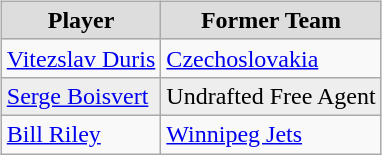<table cellspacing="10">
<tr>
<td valign="top"><br><table class="wikitable">
<tr style="text-align:center; background:#ddd;">
<td><strong>Player</strong></td>
<td><strong>Former Team</strong></td>
</tr>
<tr>
<td><a href='#'>Vitezslav Duris</a></td>
<td><a href='#'>Czechoslovakia</a></td>
</tr>
<tr style="background:#eee;">
<td><a href='#'>Serge Boisvert</a></td>
<td>Undrafted Free Agent</td>
</tr>
<tr>
<td><a href='#'>Bill Riley</a></td>
<td><a href='#'>Winnipeg Jets</a></td>
</tr>
</table>
</td>
</tr>
</table>
